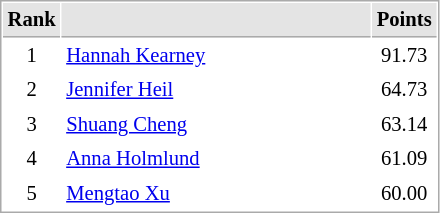<table cellspacing="1" cellpadding="3" style="border:1px solid #AAAAAA;font-size:86%">
<tr bgcolor="#E4E4E4">
<th style="border-bottom:1px solid #AAAAAA" width=10>Rank</th>
<th style="border-bottom:1px solid #AAAAAA" width=200></th>
<th style="border-bottom:1px solid #AAAAAA" width=20>Points</th>
</tr>
<tr>
<td align="center">1</td>
<td> <a href='#'>Hannah Kearney</a></td>
<td align=center>91.73</td>
</tr>
<tr>
<td align="center">2</td>
<td> <a href='#'>Jennifer Heil</a></td>
<td align=center>64.73</td>
</tr>
<tr>
<td align="center">3</td>
<td> <a href='#'>Shuang Cheng</a></td>
<td align=center>63.14</td>
</tr>
<tr>
<td align="center">4</td>
<td> <a href='#'>Anna Holmlund</a></td>
<td align=center>61.09</td>
</tr>
<tr>
<td align="center">5</td>
<td> <a href='#'>Mengtao Xu</a></td>
<td align=center>60.00</td>
</tr>
</table>
